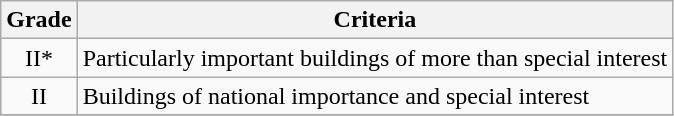<table class="wikitable" border="1">
<tr>
<th>Grade</th>
<th>Criteria</th>
</tr>
<tr>
<td align="center" >II*</td>
<td>Particularly important buildings of more than special interest</td>
</tr>
<tr>
<td align="center" >II</td>
<td>Buildings of national importance and special interest</td>
</tr>
<tr>
</tr>
</table>
